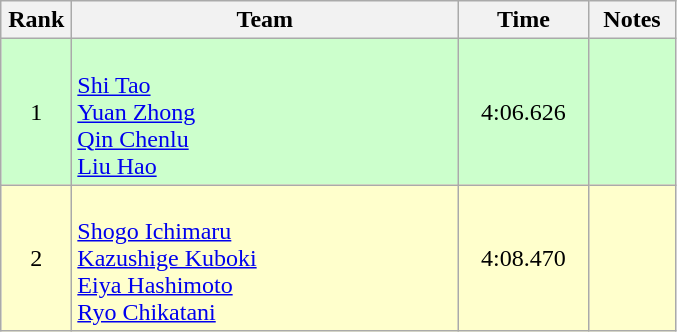<table class=wikitable style="text-align:center">
<tr>
<th width=40>Rank</th>
<th width=250>Team</th>
<th width=80>Time</th>
<th width=50>Notes</th>
</tr>
<tr bgcolor="ccffcc">
<td>1</td>
<td align=left><br><a href='#'>Shi Tao</a><br><a href='#'>Yuan Zhong</a><br><a href='#'>Qin Chenlu</a><br><a href='#'>Liu Hao</a></td>
<td>4:06.626</td>
<td></td>
</tr>
<tr bgcolor="ffffcc">
<td>2</td>
<td align=left><br><a href='#'>Shogo Ichimaru</a><br><a href='#'>Kazushige Kuboki</a><br><a href='#'>Eiya Hashimoto</a><br><a href='#'>Ryo Chikatani</a></td>
<td>4:08.470</td>
<td></td>
</tr>
</table>
